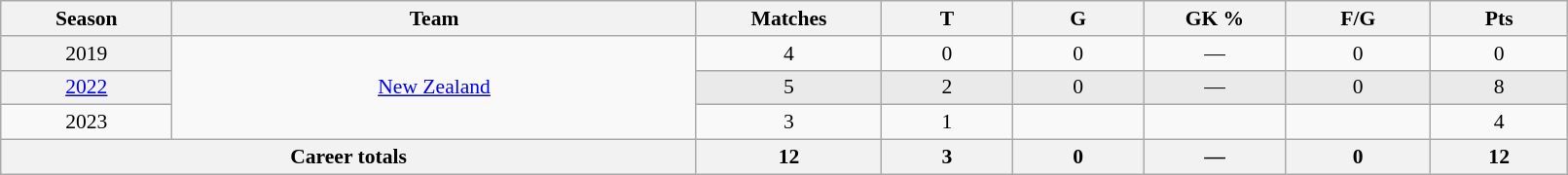<table class="wikitable sortable"  style="font-size:90%; text-align:center; width:85%;">
<tr>
<th width=2%>Season</th>
<th width=8%>Team</th>
<th width=2%>Matches</th>
<th width=2%>T</th>
<th width=2%>G</th>
<th width=2%>GK %</th>
<th width=2%>F/G</th>
<th width=2%>Pts</th>
</tr>
<tr>
<th scope="row" style="text-align:center; font-weight:normal">2019</th>
<td rowspan="3" style="text-align:center;"> <a href='#'>New Zealand</a></td>
<td>4</td>
<td>0</td>
<td>0</td>
<td>—</td>
<td>0</td>
<td>0</td>
</tr>
<tr style="background:#eaeaea;">
<th scope="row" style="text-align:center; font-weight:normal"><a href='#'>2022</a></th>
<td>5</td>
<td>2</td>
<td>0</td>
<td>—</td>
<td>0</td>
<td>8</td>
</tr>
<tr>
<td>2023</td>
<td>3</td>
<td>1</td>
<td></td>
<td></td>
<td></td>
<td>4</td>
</tr>
<tr class="sortbottom">
<th colspan="2">Career totals</th>
<th>12</th>
<th>3</th>
<th>0</th>
<th>—</th>
<th>0</th>
<th>12</th>
</tr>
</table>
